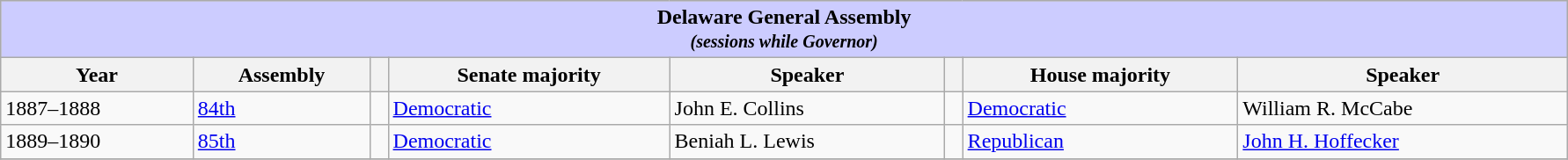<table class=wikitable style="width: 94%" style="text-align: center;" align="center">
<tr bgcolor=#cccccc>
<th colspan=12 style="background: #ccccff;">Delaware General Assembly <br> <small> <em>(sessions while Governor)</em></small></th>
</tr>
<tr>
<th><strong>Year</strong></th>
<th><strong>Assembly</strong></th>
<th></th>
<th><strong>Senate majority</strong></th>
<th><strong>Speaker</strong></th>
<th></th>
<th><strong>House majority</strong></th>
<th><strong>Speaker</strong></th>
</tr>
<tr>
<td>1887–1888</td>
<td><a href='#'>84th</a></td>
<td></td>
<td><a href='#'>Democratic</a></td>
<td>John E. Collins</td>
<td></td>
<td><a href='#'>Democratic</a></td>
<td>William R. McCabe</td>
</tr>
<tr>
<td>1889–1890</td>
<td><a href='#'>85th</a></td>
<td></td>
<td><a href='#'>Democratic</a></td>
<td>Beniah L. Lewis</td>
<td></td>
<td><a href='#'>Republican</a></td>
<td><a href='#'>John H. Hoffecker</a></td>
</tr>
<tr>
</tr>
</table>
